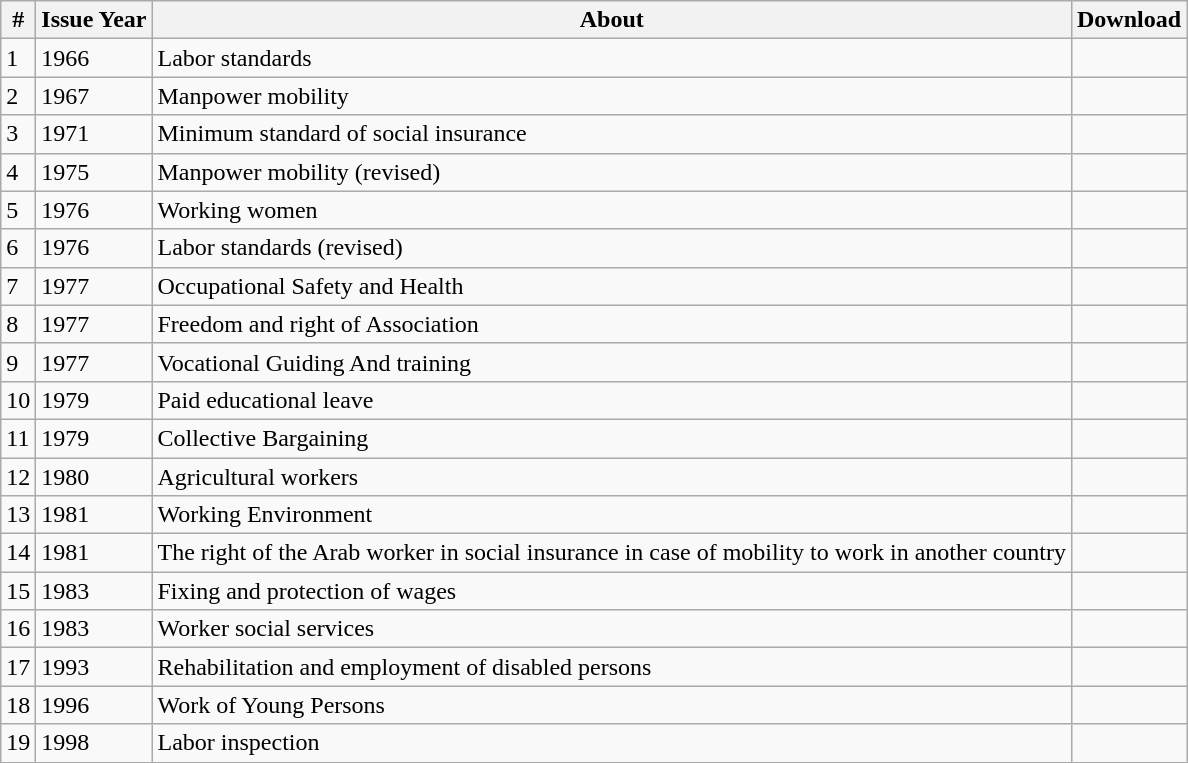<table class="wikitable">
<tr>
<th>#</th>
<th>Issue Year</th>
<th>About</th>
<th>Download</th>
</tr>
<tr>
<td>1</td>
<td>1966</td>
<td>Labor standards</td>
<td></td>
</tr>
<tr>
<td>2</td>
<td>1967</td>
<td>Manpower mobility</td>
<td></td>
</tr>
<tr>
<td>3</td>
<td>1971</td>
<td>Minimum standard of social insurance</td>
<td></td>
</tr>
<tr>
<td>4</td>
<td>1975</td>
<td>Manpower mobility (revised)</td>
<td></td>
</tr>
<tr>
<td>5</td>
<td>1976</td>
<td>Working women</td>
<td></td>
</tr>
<tr>
<td>6</td>
<td>1976</td>
<td>Labor standards (revised)</td>
<td></td>
</tr>
<tr>
<td>7</td>
<td>1977</td>
<td>Occupational Safety and Health</td>
<td></td>
</tr>
<tr>
<td>8</td>
<td>1977</td>
<td>Freedom and right of Association</td>
<td></td>
</tr>
<tr>
<td>9</td>
<td>1977</td>
<td>Vocational Guiding And training</td>
<td></td>
</tr>
<tr>
<td>10</td>
<td>1979</td>
<td>Paid educational leave</td>
<td></td>
</tr>
<tr>
<td>11</td>
<td>1979</td>
<td>Collective Bargaining</td>
<td></td>
</tr>
<tr>
<td>12</td>
<td>1980</td>
<td>Agricultural workers</td>
<td></td>
</tr>
<tr>
<td>13</td>
<td>1981</td>
<td>Working Environment</td>
<td></td>
</tr>
<tr>
<td>14</td>
<td>1981</td>
<td>The right of the Arab worker in social insurance in case of mobility to work in another country</td>
<td></td>
</tr>
<tr>
<td>15</td>
<td>1983</td>
<td>Fixing and protection of wages</td>
<td></td>
</tr>
<tr>
<td>16</td>
<td>1983</td>
<td>Worker social services</td>
<td></td>
</tr>
<tr>
<td>17</td>
<td>1993</td>
<td>Rehabilitation and employment of disabled persons</td>
<td></td>
</tr>
<tr>
<td>18</td>
<td>1996</td>
<td>Work of Young Persons</td>
<td></td>
</tr>
<tr>
<td>19</td>
<td>1998</td>
<td>Labor inspection</td>
<td></td>
</tr>
</table>
